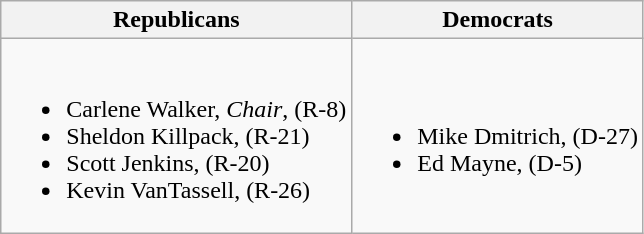<table class=wikitable>
<tr>
<th>Republicans</th>
<th>Democrats</th>
</tr>
<tr>
<td><br><ul><li>Carlene Walker, <em>Chair</em>, (R-8)</li><li>Sheldon Killpack, (R-21)</li><li>Scott Jenkins, (R-20)</li><li>Kevin VanTassell, (R-26)</li></ul></td>
<td><br><ul><li>Mike Dmitrich, (D-27)</li><li>Ed Mayne, (D-5)</li></ul></td>
</tr>
</table>
